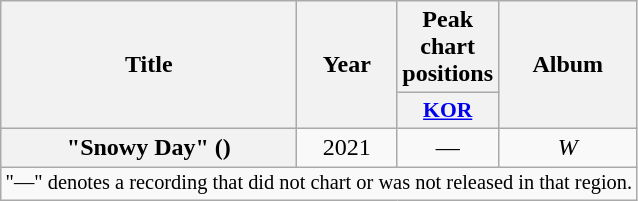<table class="wikitable plainrowheaders" style="text-align:center">
<tr>
<th scope="col" rowspan="2">Title</th>
<th scope="col" rowspan="2">Year</th>
<th scope="col">Peak chart<br>positions</th>
<th scope="col" rowspan="2">Album</th>
</tr>
<tr>
<th scope="col" style="font-size:90%; width:2.5em"><a href='#'>KOR</a></th>
</tr>
<tr>
<th scope="row">"Snowy Day" ()</th>
<td>2021</td>
<td>—</td>
<td><em>W</em></td>
</tr>
<tr>
<td colspan="4" style="font-size:85%">"—" denotes a recording that did not chart or was not released in that region.</td>
</tr>
</table>
